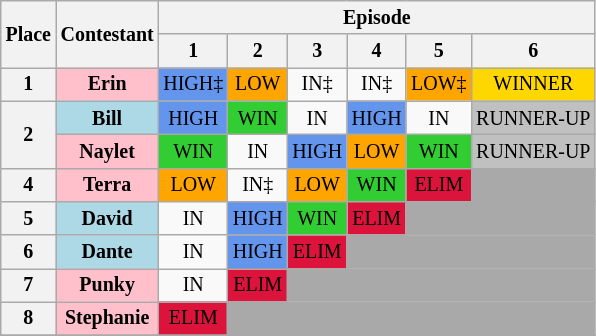<table class="wikitable" style="text-align: center; font-size: 10pt;">
<tr>
<th rowspan="2">Place</th>
<th rowspan="2">Contestant</th>
<th colspan="13">Episode</th>
</tr>
<tr>
<th colspan="1">1</th>
<th colspan="1">2</th>
<th colspan="1">3</th>
<th colspan="1">4</th>
<th colspan="1">5</th>
<th colspan="1">6</th>
</tr>
<tr>
<th>1</th>
<th style="background:pink">Erin</th>
<td style="background:cornflowerblue;">HIGH‡</td>
<td style="background:orange;">LOW</td>
<td>IN‡</td>
<td>IN‡</td>
<td style="background:orange;">LOW‡</td>
<td style="background:gold;">WINNER</td>
</tr>
<tr>
<th rowspan=2>2</th>
<th style="background:lightblue">Bill</th>
<td style="background:cornflowerblue;">HIGH</td>
<td style="background:limegreen;">WIN</td>
<td>IN</td>
<td style="background:cornflowerblue;">HIGH</td>
<td>IN</td>
<td style="background:silver;">RUNNER-UP</td>
</tr>
<tr>
<th style="background:pink">Naylet</th>
<td style="background:limegreen;">WIN</td>
<td>IN</td>
<td style="background:cornflowerblue;">HIGH</td>
<td style="background:orange;">LOW</td>
<td style="background:limegreen;">WIN</td>
<td style="background:silver;">RUNNER-UP</td>
</tr>
<tr>
<th>4</th>
<th style="background:pink">Terra</th>
<td style=background:orange;>LOW</td>
<td>IN‡</td>
<td style="background:orange;">LOW</td>
<td style="background:limegreen;">WIN</td>
<td style="background:crimson;">ELIM</td>
<td colspan="1" style="background:Darkgrey;" colspan"=2"></td>
</tr>
<tr>
<th>5</th>
<th style="background:lightblue">David</th>
<td>IN</td>
<td style="background:cornflowerblue;">HIGH</td>
<td style="background:limegreen;">WIN</td>
<td style="background:crimson;">ELIM</td>
<td colspan="3" style="background:Darkgrey;" colspan"=2"></td>
</tr>
<tr>
<th>6</th>
<th style="background:lightblue">Dante</th>
<td>IN</td>
<td style="background:cornflowerblue;">HIGH</td>
<td style="background:crimson;">ELIM</td>
<td colspan="5" style="background:Darkgrey;" colspan"=2"></td>
</tr>
<tr>
<th>7</th>
<th style="background:pink">Punky</th>
<td>IN</td>
<td style="background:crimson;">ELIM</td>
<td colspan="7" style="background:Darkgrey;" colspan"=2"></td>
</tr>
<tr>
<th>8</th>
<th style="background:pink">Stephanie</th>
<td style="background:crimson;">ELIM</td>
<td colspan="9" style="background:Darkgrey;" colspan"=2"></td>
</tr>
<tr>
</tr>
</table>
